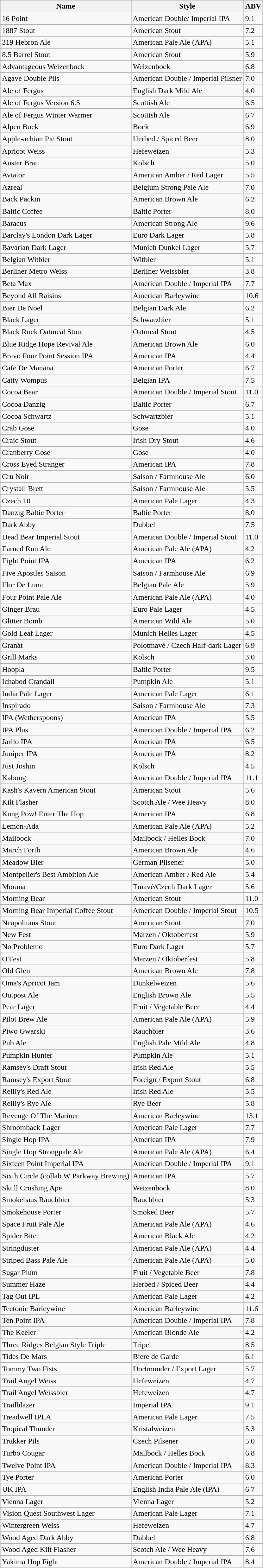<table class="wikitable">
<tr>
<th>Name</th>
<th>Style</th>
<th>ABV</th>
</tr>
<tr>
<td>16 Point</td>
<td>American Double/ Imperial IPA</td>
<td>9.1</td>
</tr>
<tr>
<td>1887 Stout</td>
<td>American Stout</td>
<td>7.2</td>
</tr>
<tr>
<td>319 Hebron Ale</td>
<td>American Pale Ale (APA)</td>
<td>5.1</td>
</tr>
<tr>
<td>8.5 Barrel Stout</td>
<td>American Stout</td>
<td>5.9</td>
</tr>
<tr>
<td>Advantageous Weizenbock</td>
<td>Weizenbock</td>
<td>6.8</td>
</tr>
<tr>
<td>Agave Double Pils</td>
<td>American Double / Imperial Pilsner</td>
<td>7.0</td>
</tr>
<tr>
<td>Ale of Fergus</td>
<td>English Dark Mild Ale</td>
<td>4.0</td>
</tr>
<tr>
<td>Ale of Fergus Version 6.5</td>
<td>Scottish Ale</td>
<td>6.5</td>
</tr>
<tr>
<td>Ale of Fergus Winter Warmer</td>
<td>Scottish Ale</td>
<td>6.7</td>
</tr>
<tr>
<td>Alpen Bock</td>
<td>Bock</td>
<td>6.9</td>
</tr>
<tr>
<td>Apple-achian Pie Stout</td>
<td>Herbed / Spiced Beer</td>
<td>8.0</td>
</tr>
<tr>
<td>Apricot Weiss</td>
<td>Hefeweizen</td>
<td>5.3</td>
</tr>
<tr>
<td>Auster Brau</td>
<td>Kolsch</td>
<td>5.0</td>
</tr>
<tr>
<td>Aviator</td>
<td>American Amber / Red Lager</td>
<td>5.5</td>
</tr>
<tr>
<td>Azreal</td>
<td>Belgium Strong Pale Ale</td>
<td>7.0</td>
</tr>
<tr>
<td>Back Packin</td>
<td>American Brown Ale</td>
<td>6.2</td>
</tr>
<tr>
<td>Baltic Coffee</td>
<td>Baltic Porter</td>
<td>8.0</td>
</tr>
<tr>
<td>Baracus</td>
<td>American Strong Ale</td>
<td>9.6</td>
</tr>
<tr>
<td>Barclay's London Dark Lager</td>
<td>Euro Dark Lager</td>
<td>5.8</td>
</tr>
<tr>
<td>Bavarian Dark Lager</td>
<td>Munich Dunkel Lager</td>
<td>5.7</td>
</tr>
<tr>
<td>Belgian Witbier</td>
<td>Witbier</td>
<td>5.1</td>
</tr>
<tr>
<td>Berliner Metro Weiss</td>
<td>Berliner Weissbier</td>
<td>3.8</td>
</tr>
<tr>
<td>Beta Max</td>
<td>American Double / Imperial IPA</td>
<td>7.7</td>
</tr>
<tr>
<td>Beyond All Raisins</td>
<td>American Barleywine</td>
<td>10.6</td>
</tr>
<tr>
<td>Bier De Noel</td>
<td>Belgian Dark Ale</td>
<td>6.2</td>
</tr>
<tr>
<td>Black Lager</td>
<td>Schwarzbier</td>
<td>5.1</td>
</tr>
<tr>
<td>Black Rock Oatmeal Stout</td>
<td>Oatmeal Stout</td>
<td>4.5</td>
</tr>
<tr>
<td>Blue Ridge Hope Revival Ale</td>
<td>American Brown Ale</td>
<td>6.0</td>
</tr>
<tr>
<td>Bravo Four Point Session IPA</td>
<td>American IPA</td>
<td>4.4</td>
</tr>
<tr>
<td>Cafe De Manana</td>
<td>American Porter</td>
<td>6.7</td>
</tr>
<tr>
<td>Catty Wompus</td>
<td>Belgian IPA</td>
<td>7.5</td>
</tr>
<tr>
<td>Cocoa Bear</td>
<td>American Double / Imperial Stout</td>
<td>11.0</td>
</tr>
<tr>
<td>Cocoa Danzig</td>
<td>Baltic Porter</td>
<td>6.7</td>
</tr>
<tr>
<td>Cocoa Schwartz</td>
<td>Schwartzbier</td>
<td>5.1</td>
</tr>
<tr>
<td>Crab Gose</td>
<td>Gose</td>
<td>4.0</td>
</tr>
<tr>
<td>Craic Stout</td>
<td>Irish Dry Stout</td>
<td>4.6</td>
</tr>
<tr>
<td>Cranberry Gose</td>
<td>Gose</td>
<td>4.0</td>
</tr>
<tr>
<td>Cross Eyed Stranger</td>
<td>American IPA</td>
<td>7.8</td>
</tr>
<tr>
<td>Cru Noir</td>
<td>Saison / Farmhouse Ale</td>
<td>6.0</td>
</tr>
<tr>
<td>Crystall Brett</td>
<td>Saison / Farmhouse Ale</td>
<td>5.5</td>
</tr>
<tr>
<td>Czech 10</td>
<td>American Pale Lager</td>
<td>4.3</td>
</tr>
<tr>
<td>Danzig Baltic Porter</td>
<td>Baltic Porter</td>
<td>8.0</td>
</tr>
<tr>
<td>Dark Abby</td>
<td>Dubbel</td>
<td>7.5</td>
</tr>
<tr>
<td>Dead Bear Imperial Stout</td>
<td>American Double / Imperial Stout</td>
<td>11.0</td>
</tr>
<tr>
<td>Earned Run Ale</td>
<td>American Pale Ale (APA)</td>
<td>4.2</td>
</tr>
<tr>
<td>Eight Point IPA</td>
<td>American IPA</td>
<td>6.2</td>
</tr>
<tr>
<td>Five Apostles Saison</td>
<td>Saison / Farmhouse Ale</td>
<td>6.9</td>
</tr>
<tr>
<td>Flor De Luna</td>
<td>Belgian Pale Ale</td>
<td>5.9</td>
</tr>
<tr>
<td>Four Point Pale Ale</td>
<td>American Pale Ale (APA)</td>
<td>4.0</td>
</tr>
<tr>
<td>Ginger Brau</td>
<td>Euro Pale Lager</td>
<td>4.5</td>
</tr>
<tr>
<td>Glitter Bomb</td>
<td>American Wild Ale</td>
<td>5.0</td>
</tr>
<tr>
<td>Gold Leaf Lager</td>
<td>Munich Helles Lager</td>
<td>4.5</td>
</tr>
<tr>
<td>Granát</td>
<td>Polotmavé / Czech Half-dark Lager</td>
<td>6.9</td>
</tr>
<tr>
<td>Grill Marks</td>
<td>Kolsch</td>
<td>3.0</td>
</tr>
<tr>
<td>Hoopla</td>
<td>Baltic Porter</td>
<td>9.5</td>
</tr>
<tr>
<td>Ichabod Crandall</td>
<td>Pumpkin Ale</td>
<td>5.1</td>
</tr>
<tr>
<td>India Pale Lager</td>
<td>American Pale Lager</td>
<td>6.1</td>
</tr>
<tr>
<td>Inspirado</td>
<td>Saison / Farmhouse Ale</td>
<td>7.3</td>
</tr>
<tr>
<td>IPA (Wetherspoons)</td>
<td>American IPA</td>
<td>5.5</td>
</tr>
<tr>
<td>IPA Plus</td>
<td>American Double / Imperial IPA</td>
<td>6.2</td>
</tr>
<tr>
<td>Jarilo IPA</td>
<td>American IPA</td>
<td>6.5</td>
</tr>
<tr>
<td>Juniper IPA</td>
<td>American IPA</td>
<td>8.2</td>
</tr>
<tr>
<td>Just Joshin</td>
<td>Kolsch</td>
<td>4.5</td>
</tr>
<tr>
<td>Kabong</td>
<td>American Double / Imperial IPA</td>
<td>11.1</td>
</tr>
<tr>
<td>Kash's Kavern American Stout</td>
<td>American Stout</td>
<td>5.6</td>
</tr>
<tr>
<td>Kilt Flasher</td>
<td>Scotch Ale / Wee Heavy</td>
<td>8.0</td>
</tr>
<tr>
<td>Kung Pow! Enter The Hop</td>
<td>American IPA</td>
<td>6.8</td>
</tr>
<tr>
<td>Lemon-Ada</td>
<td>American Pale Ale (APA)</td>
<td>5.2</td>
</tr>
<tr>
<td>Mailbock</td>
<td>Mailbock / Helles Bock</td>
<td>7.0</td>
</tr>
<tr>
<td>March Forth</td>
<td>American Brown Ale</td>
<td>4.6</td>
</tr>
<tr>
<td>Meadow Bier</td>
<td>German Pilsener</td>
<td>5.0</td>
</tr>
<tr>
<td>Montpelier's Best Ambition Ale</td>
<td>American Amber / Red Ale</td>
<td>5.4</td>
</tr>
<tr>
<td>Morana</td>
<td>Tmavé/Czech Dark Lager</td>
<td>5.6</td>
</tr>
<tr>
<td>Morning Bear</td>
<td>American Stout</td>
<td>11.0</td>
</tr>
<tr>
<td>Morning Bear Imperial Coffee Stout</td>
<td>American Double / Imperial Stout</td>
<td>10.5</td>
</tr>
<tr>
<td>Neapolitans Stout</td>
<td>American Stout</td>
<td>7.0</td>
</tr>
<tr>
<td>New Fest</td>
<td>Marzen / Oktoberfest</td>
<td>5.9</td>
</tr>
<tr>
<td>No Problemo</td>
<td>Euro Dark Lager</td>
<td>5.7</td>
</tr>
<tr>
<td>O'Fest</td>
<td>Marzen / Oktoberfest</td>
<td>5.8</td>
</tr>
<tr>
<td>Old Glen</td>
<td>American Brown Ale</td>
<td>7.8</td>
</tr>
<tr>
<td>Oma's Apricot Jam</td>
<td>Dunkelweizen</td>
<td>5.6</td>
</tr>
<tr>
<td>Outpost Ale</td>
<td>English Brown Ale</td>
<td>5.5</td>
</tr>
<tr>
<td>Pear Lager</td>
<td>Fruit / Vegetable Beer</td>
<td>4.4</td>
</tr>
<tr>
<td>Pilot Brew Ale</td>
<td>American Pale Ale (APA)</td>
<td>5.9</td>
</tr>
<tr>
<td>Piwo Gwarski</td>
<td>Rauchbier</td>
<td>3.6</td>
</tr>
<tr>
<td>Pub Ale</td>
<td>English Pale Mild Ale</td>
<td>4.8</td>
</tr>
<tr>
<td>Pumpkin Hunter</td>
<td>Pumpkin Ale</td>
<td>5.1</td>
</tr>
<tr>
<td>Ramsey's Draft Stout</td>
<td>Irish Red Ale</td>
<td>5.5</td>
</tr>
<tr>
<td>Ramsey's Export Stout</td>
<td>Foreign / Export Stout</td>
<td>6.8</td>
</tr>
<tr>
<td>Reilly's Red Ale</td>
<td>Irish Red Ale</td>
<td>5.5</td>
</tr>
<tr>
<td>Reilly's Rye Ale</td>
<td>Rye Beer</td>
<td>5.8</td>
</tr>
<tr>
<td>Revenge Of The Mariner</td>
<td>American Barleywine</td>
<td>13.1</td>
</tr>
<tr>
<td>Shroomback Lager</td>
<td>American Pale Lager</td>
<td>7.7</td>
</tr>
<tr>
<td>Single Hop IPA</td>
<td>American IPA</td>
<td>7.9</td>
</tr>
<tr>
<td>Single Hop Strongpale Ale</td>
<td>American Pale Ale (APA)</td>
<td>6.4</td>
</tr>
<tr>
<td>Sixteen Point Imperial IPA</td>
<td>American Double / Imperial IPA</td>
<td>9.1</td>
</tr>
<tr>
<td>Sixth Circle (collab W Parkway Brewing)</td>
<td>American IPA</td>
<td>5.7</td>
</tr>
<tr>
<td>Skull Crushing Ape</td>
<td>Weizenbock</td>
<td>8.0</td>
</tr>
<tr>
<td>Smokehaus Rauchbier</td>
<td>Rauchbier</td>
<td>5.3</td>
</tr>
<tr>
<td>Smokehouse Porter</td>
<td>Smoked Beer</td>
<td>5.7</td>
</tr>
<tr>
<td>Space Fruit Pale Ale</td>
<td>American Pale Ale (APA)</td>
<td>4.6</td>
</tr>
<tr>
<td>Spider Bite</td>
<td>American Black Ale</td>
<td>4.2</td>
</tr>
<tr>
<td>Stringduster</td>
<td>American Pale Ale (APA)</td>
<td>4.4</td>
</tr>
<tr>
<td>Striped Bass Pale Ale</td>
<td>American Pale Ale (APA)</td>
<td>5.0</td>
</tr>
<tr>
<td>Sugar Plum</td>
<td>Fruit / Vegetable Beer</td>
<td>7.8</td>
</tr>
<tr>
<td>Summer Haze</td>
<td>Herbed / Spiced Beer</td>
<td>4.4</td>
</tr>
<tr>
<td>Tag Out IPL</td>
<td>American Pale Lager</td>
<td>4.2</td>
</tr>
<tr>
<td>Tectonic Barleywine</td>
<td>American Barleywine</td>
<td>11.6</td>
</tr>
<tr>
<td>Ten Point IPA</td>
<td>American Double / Imperial IPA</td>
<td>7.8</td>
</tr>
<tr>
<td>The Keeler</td>
<td>American Blonde Ale</td>
<td>4.2</td>
</tr>
<tr>
<td>Three Ridges Belgian Style Triple</td>
<td>Tripel</td>
<td>8.5</td>
</tr>
<tr>
<td>Tides De Mars</td>
<td>Biere de Garde</td>
<td>6.1</td>
</tr>
<tr>
<td>Tommy Two Fists</td>
<td>Dortmunder / Export Lager</td>
<td>5.7</td>
</tr>
<tr>
<td>Trail Angel Weiss</td>
<td>Hefeweizen</td>
<td>4.7</td>
</tr>
<tr>
<td>Trail Angel Weissbier</td>
<td>Hefeweizen</td>
<td>4.7</td>
</tr>
<tr>
<td>Trailblazer</td>
<td>Imperial IPA</td>
<td>9.1</td>
</tr>
<tr>
<td>Treadwell IPLA</td>
<td>American Pale Lager</td>
<td>7.5</td>
</tr>
<tr>
<td>Tropical Thunder</td>
<td>Kristalweizen</td>
<td>5.3</td>
</tr>
<tr>
<td>Trukker Pils</td>
<td>Czech Pilsener</td>
<td>5.0</td>
</tr>
<tr>
<td>Turbo Cougar</td>
<td>Mailbock / Helles Bock</td>
<td>6.8</td>
</tr>
<tr>
<td>Twelve Point IPA</td>
<td>American Double / Imperial IPA</td>
<td>8.3</td>
</tr>
<tr>
<td>Tye Porter</td>
<td>American Porter</td>
<td>6.0</td>
</tr>
<tr>
<td>UK IPA</td>
<td>English India Pale Ale (IPA)</td>
<td>6.7</td>
</tr>
<tr>
<td>Vienna Lager</td>
<td>Vienna Lager</td>
<td>5.2</td>
</tr>
<tr>
<td>Vision Quest Southwest Lager</td>
<td>American Pale Lager</td>
<td>7.1</td>
</tr>
<tr>
<td>Wintergreen Weiss</td>
<td>Hefeweizen</td>
<td>4.7</td>
</tr>
<tr>
<td>Wood Aged Dark Abby</td>
<td>Dubbel</td>
<td>6.8</td>
</tr>
<tr>
<td>Wood Aged Kilt Flasher</td>
<td>Scotch Ale / Wee Heavy</td>
<td>7.6</td>
</tr>
<tr>
<td>Yakima Hop Fight</td>
<td>American Double / Imperial IPA</td>
<td>8.4</td>
</tr>
</table>
